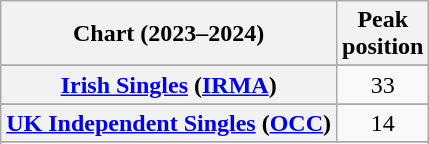<table class="wikitable sortable plainrowheaders" style="text-align:center">
<tr>
<th scope="col">Chart (2023–2024)</th>
<th scope="col">Peak<br>position</th>
</tr>
<tr>
</tr>
<tr>
<th scope="row"><a href='#'>Irish Singles</a> (<a href='#'>IRMA</a>)</th>
<td align=center>33</td>
</tr>
<tr>
</tr>
<tr>
<th scope="row"><a href='#'>UK Independent Singles</a> (<a href='#'>OCC</a>)</th>
<td align=center>14</td>
</tr>
<tr>
</tr>
<tr>
</tr>
</table>
